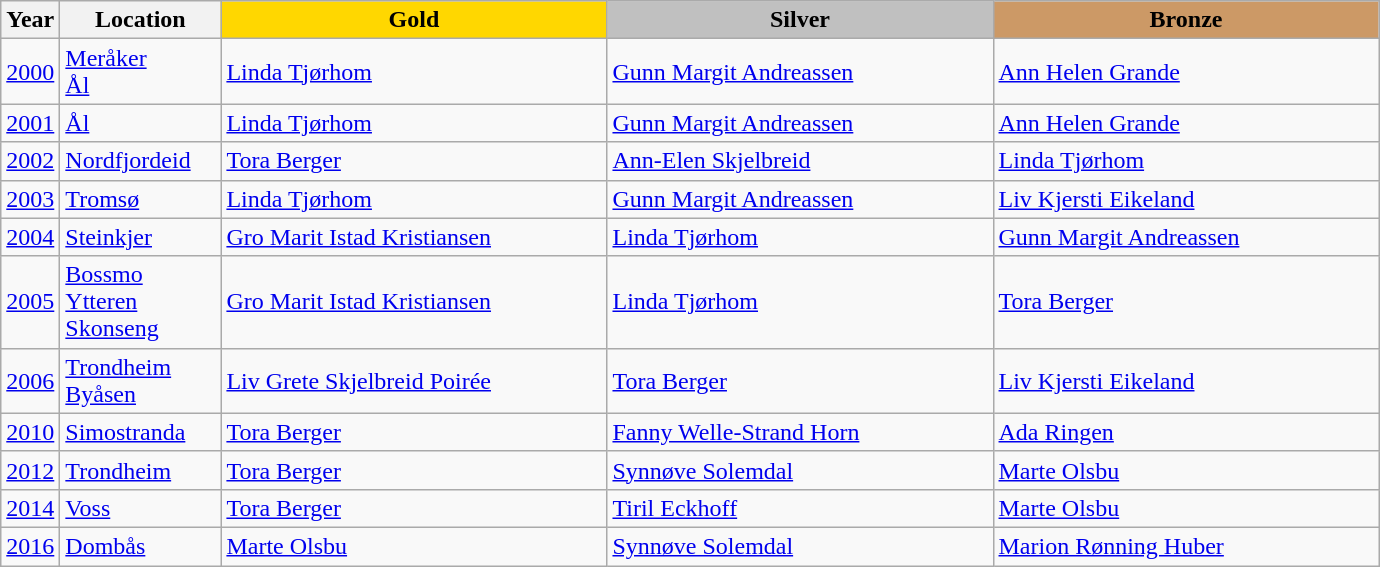<table class="wikitable">
<tr>
<th>Year</th>
<th width="100">Location</th>
<th style="background:gold" width="250">Gold</th>
<th style="background:silver" width="250">Silver</th>
<th style="background:#cc9966" width="250">Bronze</th>
</tr>
<tr>
<td><a href='#'>2000</a></td>
<td><a href='#'>Meråker</a><br><a href='#'>Ål</a></td>
<td><a href='#'>Linda Tjørhom</a></td>
<td><a href='#'>Gunn Margit Andreassen</a></td>
<td><a href='#'>Ann Helen Grande</a></td>
</tr>
<tr>
<td><a href='#'>2001</a></td>
<td><a href='#'>Ål</a></td>
<td><a href='#'>Linda Tjørhom</a></td>
<td><a href='#'>Gunn Margit Andreassen</a></td>
<td><a href='#'>Ann Helen Grande</a></td>
</tr>
<tr>
<td><a href='#'>2002</a></td>
<td><a href='#'>Nordfjordeid</a></td>
<td><a href='#'>Tora Berger</a></td>
<td><a href='#'>Ann-Elen Skjelbreid</a></td>
<td><a href='#'>Linda Tjørhom</a></td>
</tr>
<tr>
<td><a href='#'>2003</a></td>
<td><a href='#'>Tromsø</a></td>
<td><a href='#'>Linda Tjørhom</a></td>
<td><a href='#'>Gunn Margit Andreassen</a></td>
<td><a href='#'>Liv Kjersti Eikeland</a></td>
</tr>
<tr>
<td><a href='#'>2004</a></td>
<td><a href='#'>Steinkjer</a></td>
<td><a href='#'>Gro Marit Istad Kristiansen</a></td>
<td><a href='#'>Linda Tjørhom</a></td>
<td><a href='#'>Gunn Margit Andreassen</a></td>
</tr>
<tr>
<td><a href='#'>2005</a></td>
<td><a href='#'>Bossmo</a><br><a href='#'>Ytteren</a><br><a href='#'>Skonseng</a></td>
<td><a href='#'>Gro Marit Istad Kristiansen</a></td>
<td><a href='#'>Linda Tjørhom</a></td>
<td><a href='#'>Tora Berger</a></td>
</tr>
<tr>
<td><a href='#'>2006</a></td>
<td><a href='#'>Trondheim</a><br><a href='#'>Byåsen</a></td>
<td><a href='#'>Liv Grete Skjelbreid Poirée</a></td>
<td><a href='#'>Tora Berger</a></td>
<td><a href='#'>Liv Kjersti Eikeland</a></td>
</tr>
<tr>
<td><a href='#'>2010</a></td>
<td><a href='#'>Simostranda</a></td>
<td><a href='#'>Tora Berger</a></td>
<td><a href='#'>Fanny Welle-Strand Horn</a></td>
<td><a href='#'>Ada Ringen</a></td>
</tr>
<tr>
<td><a href='#'>2012</a></td>
<td><a href='#'>Trondheim</a></td>
<td><a href='#'>Tora Berger</a></td>
<td><a href='#'>Synnøve Solemdal</a></td>
<td><a href='#'>Marte Olsbu</a></td>
</tr>
<tr>
<td><a href='#'>2014</a></td>
<td><a href='#'>Voss</a></td>
<td><a href='#'>Tora Berger</a></td>
<td><a href='#'>Tiril Eckhoff</a></td>
<td><a href='#'>Marte Olsbu</a></td>
</tr>
<tr>
<td><a href='#'>2016</a></td>
<td><a href='#'>Dombås</a></td>
<td><a href='#'>Marte Olsbu</a></td>
<td><a href='#'>Synnøve Solemdal</a></td>
<td><a href='#'>Marion Rønning Huber</a></td>
</tr>
</table>
